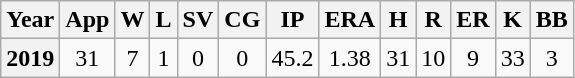<table class="sortable wikitable" style="text-align:center;">
<tr>
<th>Year</th>
<th>App</th>
<th>W</th>
<th>L</th>
<th>SV</th>
<th>CG</th>
<th>IP</th>
<th>ERA</th>
<th>H</th>
<th>R</th>
<th>ER</th>
<th>K</th>
<th>BB</th>
</tr>
<tr>
<th>2019</th>
<td>31</td>
<td>7</td>
<td>1</td>
<td>0</td>
<td>0</td>
<td>45.2</td>
<td>1.38</td>
<td>31</td>
<td>10</td>
<td>9</td>
<td>33</td>
<td>3</td>
</tr>
</table>
